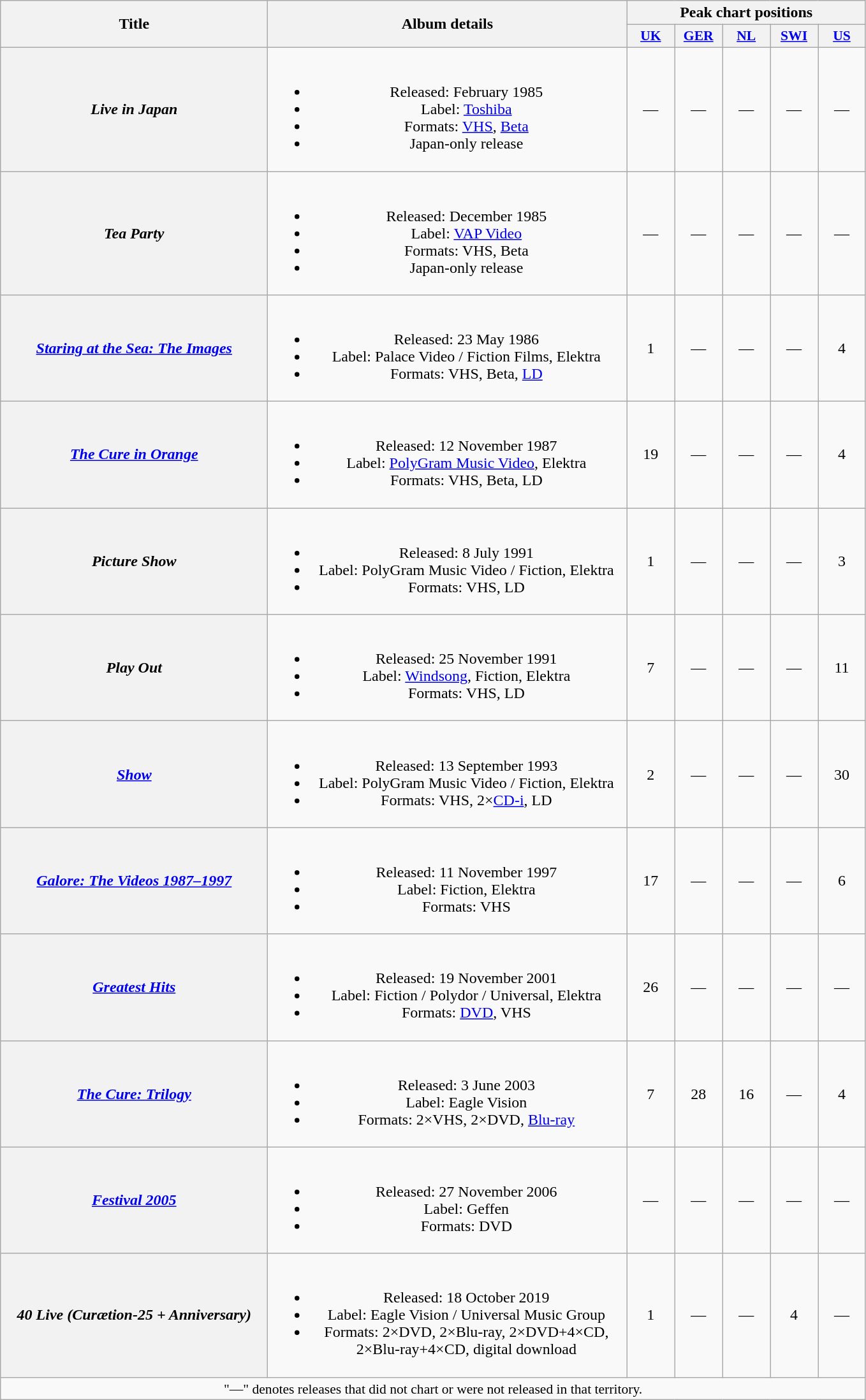<table class="wikitable plainrowheaders" style="text-align:center;">
<tr>
<th rowspan="2" scope="col" style="width:17em;">Title</th>
<th rowspan="2" scope="col" style="width:23em;">Album details</th>
<th colspan="5">Peak chart positions</th>
</tr>
<tr>
<th scope="col" style="width:3em;font-size:90%;"><a href='#'>UK</a><br></th>
<th scope="col" style="width:3em;font-size:90%;"><a href='#'>GER</a><br></th>
<th scope="col" style="width:3em;font-size:90%;"><a href='#'>NL</a><br></th>
<th scope="col" style="width:3em;font-size:90%;"><a href='#'>SWI</a><br></th>
<th scope="col" style="width:3em;font-size:90%;"><a href='#'>US</a><br></th>
</tr>
<tr>
<th scope="row"><em>Live in Japan</em></th>
<td><br><ul><li>Released: February 1985</li><li>Label: <a href='#'>Toshiba</a></li><li>Formats: <a href='#'>VHS</a>, <a href='#'>Beta</a></li><li>Japan-only release</li></ul></td>
<td>—</td>
<td>—</td>
<td>—</td>
<td>—</td>
<td>—</td>
</tr>
<tr>
<th scope="row"><em>Tea Party</em></th>
<td><br><ul><li>Released: December 1985</li><li>Label: <a href='#'>VAP Video</a></li><li>Formats: VHS, Beta</li><li>Japan-only release</li></ul></td>
<td>—</td>
<td>—</td>
<td>—</td>
<td>—</td>
<td>—</td>
</tr>
<tr>
<th scope="row"><em><a href='#'>Staring at the Sea: The Images</a></em></th>
<td><br><ul><li>Released: 23 May 1986</li><li>Label: Palace Video / Fiction Films, Elektra</li><li>Formats: VHS, Beta, <a href='#'>LD</a></li></ul></td>
<td>1</td>
<td>—</td>
<td>—</td>
<td>—</td>
<td>4</td>
</tr>
<tr>
<th scope="row"><em><a href='#'>The Cure in Orange</a></em></th>
<td><br><ul><li>Released: 12 November 1987</li><li>Label: <a href='#'>PolyGram Music Video</a>, Elektra</li><li>Formats: VHS, Beta, LD</li></ul></td>
<td>19</td>
<td>—</td>
<td>—</td>
<td>—</td>
<td>4</td>
</tr>
<tr>
<th scope="row"><em>Picture Show</em></th>
<td><br><ul><li>Released: 8 July 1991</li><li>Label: PolyGram Music Video / Fiction, Elektra</li><li>Formats: VHS, LD</li></ul></td>
<td>1</td>
<td>—</td>
<td>—</td>
<td>—</td>
<td>3</td>
</tr>
<tr>
<th scope="row"><em>Play Out</em></th>
<td><br><ul><li>Released: 25 November 1991</li><li>Label: <a href='#'>Windsong</a>, Fiction, Elektra</li><li>Formats: VHS, LD</li></ul></td>
<td>7</td>
<td>—</td>
<td>—</td>
<td>—</td>
<td>11</td>
</tr>
<tr>
<th scope="row"><em><a href='#'>Show</a></em></th>
<td><br><ul><li>Released: 13 September 1993</li><li>Label: PolyGram Music Video / Fiction, Elektra</li><li>Formats: VHS, 2×<a href='#'>CD-i</a>, LD</li></ul></td>
<td>2</td>
<td>—</td>
<td>—</td>
<td>—</td>
<td>30</td>
</tr>
<tr>
<th scope="row"><em><a href='#'>Galore: The Videos 1987–1997</a></em></th>
<td><br><ul><li>Released: 11 November 1997</li><li>Label: Fiction, Elektra</li><li>Formats: VHS</li></ul></td>
<td>17</td>
<td>—</td>
<td>—</td>
<td>—</td>
<td>6</td>
</tr>
<tr>
<th scope="row"><em><a href='#'>Greatest Hits</a></em></th>
<td><br><ul><li>Released: 19 November 2001</li><li>Label: Fiction / Polydor / Universal, Elektra</li><li>Formats: <a href='#'>DVD</a>, VHS</li></ul></td>
<td>26</td>
<td>—</td>
<td>—</td>
<td>—</td>
<td>—</td>
</tr>
<tr>
<th scope="row"><em><a href='#'>The Cure: Trilogy</a></em></th>
<td><br><ul><li>Released: 3 June 2003</li><li>Label: Eagle Vision</li><li>Formats: 2×VHS, 2×DVD, <a href='#'>Blu-ray</a></li></ul></td>
<td>7</td>
<td>28</td>
<td>16</td>
<td>—</td>
<td>4</td>
</tr>
<tr>
<th scope="row"><em><a href='#'>Festival 2005</a></em></th>
<td><br><ul><li>Released: 27 November 2006</li><li>Label: Geffen</li><li>Formats: DVD</li></ul></td>
<td>—</td>
<td>—</td>
<td>—</td>
<td>—</td>
<td>—</td>
</tr>
<tr>
<th scope="row"><em>40 Live (Curætion-25 + Anniversary)</em></th>
<td><br><ul><li>Released: 18 October 2019</li><li>Label: Eagle Vision / Universal Music Group</li><li>Formats: 2×DVD, 2×Blu-ray, 2×DVD+4×CD, 2×Blu-ray+4×CD, digital download</li></ul></td>
<td>1</td>
<td>—</td>
<td>—</td>
<td>4</td>
<td>—</td>
</tr>
<tr>
<td colspan="7" style="font-size:90%">"—" denotes releases that did not chart or were not released in that territory.</td>
</tr>
</table>
